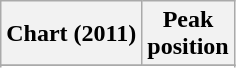<table class="wikitable sortable">
<tr>
<th>Chart (2011)</th>
<th>Peak<br>position</th>
</tr>
<tr>
</tr>
<tr>
</tr>
<tr>
</tr>
</table>
